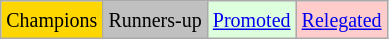<table class="wikitable">
<tr>
<td bgcolor=gold><small>Champions</small></td>
<td bgcolor=silver><small>Runners-up</small></td>
<td bgcolor="#DDFFDD"><small><a href='#'>Promoted</a></small></td>
<td bgcolor="#FFCCCC"><small><a href='#'>Relegated</a></small></td>
</tr>
</table>
